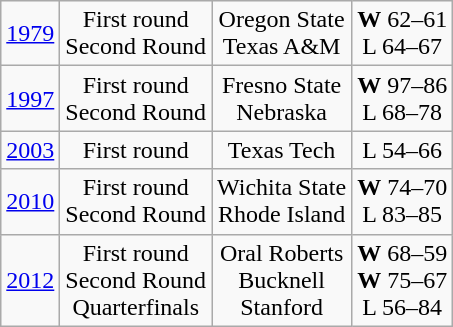<table class="wikitable">
<tr style="text-align:center;">
<td><a href='#'>1979</a></td>
<td>First round<br>Second Round</td>
<td>Oregon State<br>Texas A&M</td>
<td><strong>W</strong> 62–61<br>L 64–67</td>
</tr>
<tr style="text-align:center;">
<td><a href='#'>1997</a></td>
<td>First round<br>Second Round</td>
<td>Fresno State<br>Nebraska</td>
<td><strong>W</strong> 97–86<br>L 68–78</td>
</tr>
<tr style="text-align:center;">
<td><a href='#'>2003</a></td>
<td>First round</td>
<td>Texas Tech</td>
<td>L 54–66</td>
</tr>
<tr style="text-align:center;">
<td><a href='#'>2010</a></td>
<td>First round<br>Second Round</td>
<td>Wichita State<br>Rhode Island</td>
<td><strong>W</strong> 74–70<br>L 83–85</td>
</tr>
<tr style="text-align:center;">
<td><a href='#'>2012</a></td>
<td>First round<br>Second Round<br>Quarterfinals</td>
<td>Oral Roberts<br>Bucknell<br>Stanford</td>
<td><strong>W</strong> 68–59<br><strong>W</strong> 75–67<br>L 56–84</td>
</tr>
</table>
